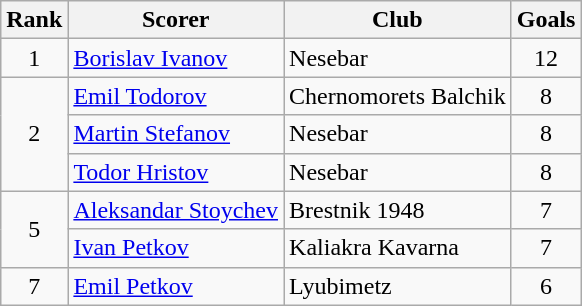<table class="wikitable" style="text-align:center">
<tr>
<th>Rank</th>
<th>Scorer</th>
<th>Club</th>
<th>Goals</th>
</tr>
<tr>
<td>1</td>
<td align="left"> <a href='#'>Borislav Ivanov</a></td>
<td align="left">Nesebar</td>
<td>12</td>
</tr>
<tr>
<td rowspan="3">2</td>
<td align="left"> <a href='#'>Emil Todorov</a></td>
<td align="left">Chernomorets Balchik</td>
<td>8</td>
</tr>
<tr>
<td align="left"> <a href='#'>Martin Stefanov</a></td>
<td align="left">Nesebar</td>
<td>8</td>
</tr>
<tr>
<td align="left"> <a href='#'>Todor Hristov</a></td>
<td align="left">Nesebar</td>
<td>8</td>
</tr>
<tr>
<td rowspan="2">5</td>
<td align="left"> <a href='#'>Aleksandar Stoychev</a></td>
<td align="left">Brestnik 1948</td>
<td>7</td>
</tr>
<tr>
<td align="left"> <a href='#'>Ivan Petkov</a></td>
<td align="left">Kaliakra Kavarna</td>
<td>7</td>
</tr>
<tr>
<td>7</td>
<td align="left"> <a href='#'>Emil Petkov</a></td>
<td align="left">Lyubimetz</td>
<td>6</td>
</tr>
</table>
